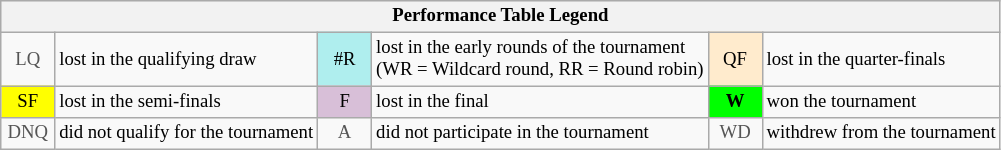<table class="wikitable" style="font-size:78%;">
<tr bgcolor="#efefef">
<th colspan="6">Performance Table Legend</th>
</tr>
<tr>
<td align="center" style="color:#555555;" width="30">LQ</td>
<td>lost in the qualifying draw</td>
<td align="center" style="background:#afeeee;">#R</td>
<td>lost in the early rounds of the tournament<br>(WR = Wildcard round, RR = Round robin)</td>
<td align="center" style="background:#ffebcd;">QF</td>
<td>lost in the quarter-finals</td>
</tr>
<tr>
<td align="center" style="background:yellow;">SF</td>
<td>lost in the semi-finals</td>
<td align="center" style="background:#D8BFD8;">F</td>
<td>lost in the final</td>
<td align="center" style="background:#00ff00;"><strong>W</strong></td>
<td>won the tournament</td>
</tr>
<tr>
<td align="center" style="color:#555555;" width="30">DNQ</td>
<td>did not qualify for the tournament</td>
<td align="center" style="color:#555555;" width="30">A</td>
<td>did not participate in the tournament</td>
<td align="center" style="color:#555555;" width="30">WD</td>
<td>withdrew from the tournament</td>
</tr>
</table>
